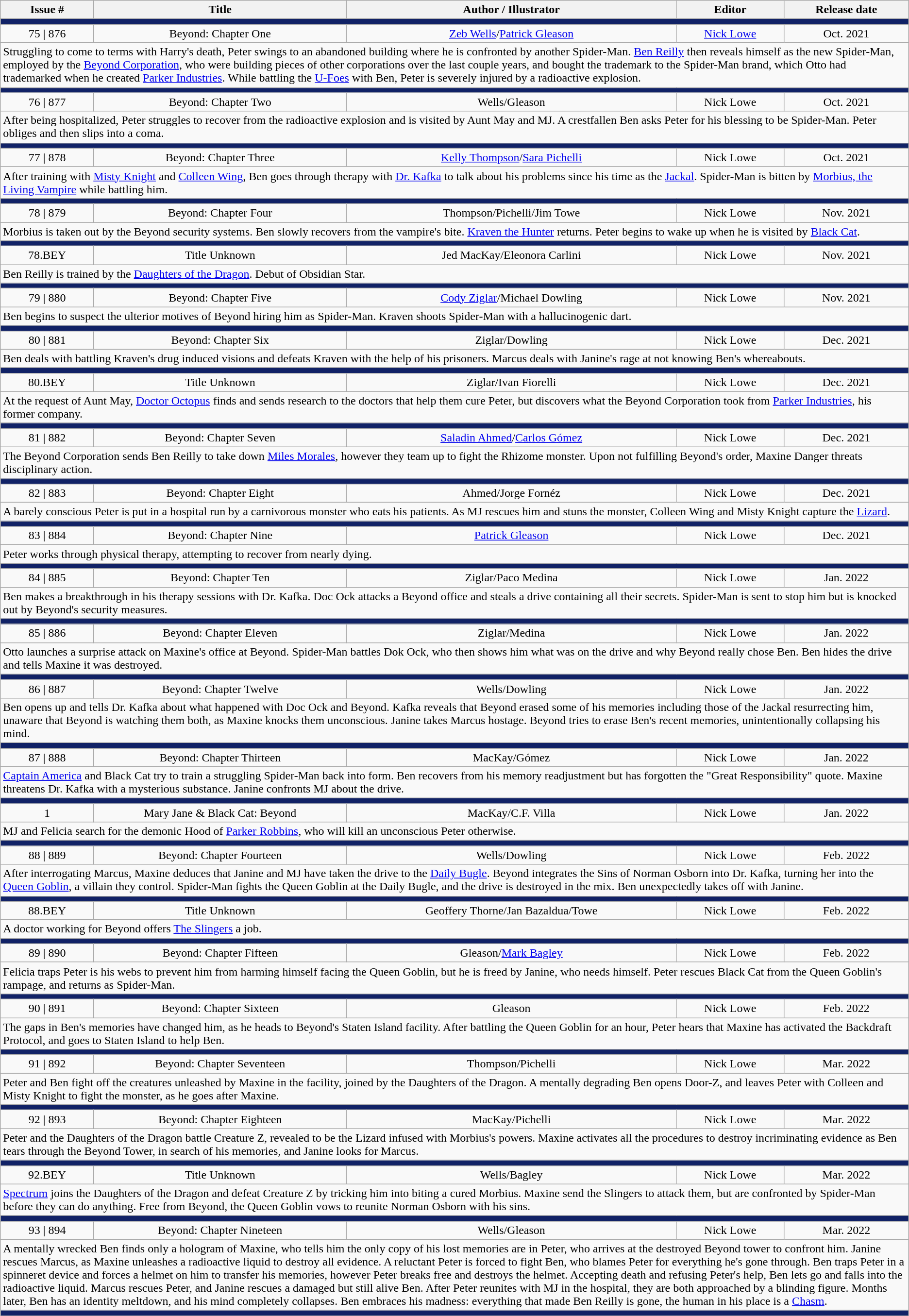<table class="wikitable">
<tr>
<th>Issue #</th>
<th>Title</th>
<th>Author / Illustrator</th>
<th>Editor</th>
<th>Release date</th>
</tr>
<tr>
<td colspan="6" bgcolor="#112266"></td>
</tr>
<tr>
<td align="center">75  |  876</td>
<td align="center">Beyond: Chapter One</td>
<td align="center"><a href='#'>Zeb Wells</a>/<a href='#'>Patrick Gleason</a></td>
<td align="center"><a href='#'>Nick Lowe</a></td>
<td align="center">Oct. 2021</td>
</tr>
<tr>
<td colspan="6">Struggling to come to terms with Harry's death, Peter swings to an abandoned building where he is confronted by another Spider-Man. <a href='#'>Ben Reilly</a> then reveals himself as the new Spider-Man, employed by the <a href='#'>Beyond Corporation</a>, who were building pieces of other corporations over the last couple years, and bought the trademark to the Spider-Man brand, which Otto had trademarked when he created <a href='#'>Parker Industries</a>. While battling the <a href='#'>U-Foes</a> with Ben, Peter is severely injured by a radioactive explosion.</td>
</tr>
<tr>
<td colspan="6" bgcolor="#112266"></td>
</tr>
<tr>
<td align="center">76  |  877</td>
<td align="center">Beyond: Chapter Two</td>
<td align="center">Wells/Gleason</td>
<td align="center">Nick Lowe</td>
<td align="center">Oct. 2021</td>
</tr>
<tr>
<td colspan="6">After being hospitalized, Peter struggles to recover from the radioactive explosion and is visited by Aunt May and MJ. A crestfallen Ben asks Peter for his blessing to be Spider-Man. Peter obliges and then slips into a coma.</td>
</tr>
<tr>
<td colspan="6" bgcolor="#112266"></td>
</tr>
<tr>
<td align="center">77  |  878</td>
<td align="center">Beyond: Chapter Three</td>
<td align="center"><a href='#'>Kelly Thompson</a>/<a href='#'>Sara Pichelli</a></td>
<td align="center">Nick Lowe</td>
<td align="center">Oct. 2021</td>
</tr>
<tr>
<td colspan="6">After training with <a href='#'>Misty Knight</a> and <a href='#'>Colleen Wing</a>, Ben goes through therapy with <a href='#'>Dr. Kafka</a> to talk about his problems since his time as the <a href='#'>Jackal</a>. Spider-Man is bitten by <a href='#'>Morbius, the Living Vampire</a> while battling him.</td>
</tr>
<tr>
<td colspan="6" bgcolor="#112266"></td>
</tr>
<tr>
<td align="center">78  |  879</td>
<td align="center">Beyond: Chapter Four</td>
<td align="center">Thompson/Pichelli/Jim Towe</td>
<td align="center">Nick Lowe</td>
<td align="center">Nov. 2021</td>
</tr>
<tr>
<td colspan="6">Morbius is taken out by the Beyond security systems. Ben slowly recovers from the vampire's bite. <a href='#'>Kraven the Hunter</a> returns. Peter begins to wake up when he is visited by <a href='#'>Black Cat</a>.</td>
</tr>
<tr>
<td colspan="6" bgcolor="#112266"></td>
</tr>
<tr>
<td align="center">78.BEY</td>
<td align="center">Title Unknown</td>
<td align="center">Jed MacKay/Eleonora Carlini</td>
<td align="center">Nick Lowe</td>
<td align="center">Nov. 2021</td>
</tr>
<tr>
<td colspan="6">Ben Reilly is trained by the <a href='#'>Daughters of the Dragon</a>. Debut of Obsidian Star.</td>
</tr>
<tr>
<td colspan="6" bgcolor="#112266"></td>
</tr>
<tr>
<td align="center">79  |  880</td>
<td align="center">Beyond: Chapter Five</td>
<td align="center"><a href='#'>Cody Ziglar</a>/Michael Dowling</td>
<td align="center">Nick Lowe</td>
<td align="center">Nov. 2021</td>
</tr>
<tr>
<td colspan="6">Ben begins to suspect the ulterior motives of Beyond hiring him as Spider-Man. Kraven shoots Spider-Man with a hallucinogenic dart.</td>
</tr>
<tr>
<td colspan="6" bgcolor="#112266"></td>
</tr>
<tr>
<td align="center">80  |  881</td>
<td align="center">Beyond: Chapter Six</td>
<td align="center">Ziglar/Dowling</td>
<td align="center">Nick Lowe</td>
<td align="center">Dec. 2021</td>
</tr>
<tr>
<td colspan="6">Ben deals with battling Kraven's drug induced visions and defeats Kraven with the help of his prisoners. Marcus deals with Janine's rage at not knowing Ben's whereabouts.</td>
</tr>
<tr>
<td colspan="6" bgcolor="#112266"></td>
</tr>
<tr>
<td align="center">80.BEY</td>
<td align="center">Title Unknown</td>
<td align="center">Ziglar/Ivan Fiorelli</td>
<td align="center">Nick Lowe</td>
<td align="center">Dec. 2021</td>
</tr>
<tr>
<td colspan="6">At the request of Aunt May, <a href='#'>Doctor Octopus</a> finds and sends research to the doctors that help them cure Peter, but discovers what the Beyond Corporation took from <a href='#'>Parker Industries</a>, his former company.</td>
</tr>
<tr>
<td colspan="6" bgcolor="#112266"></td>
</tr>
<tr>
<td align="center">81  |  882</td>
<td align="center">Beyond: Chapter Seven</td>
<td align="center"><a href='#'>Saladin Ahmed</a>/<a href='#'>Carlos Gómez</a></td>
<td align="center">Nick Lowe</td>
<td align="center">Dec. 2021</td>
</tr>
<tr>
<td colspan="6">The Beyond Corporation sends Ben Reilly to take down <a href='#'>Miles Morales</a>, however they team up to fight the Rhizome monster. Upon not fulfilling Beyond's order, Maxine Danger threats disciplinary action.</td>
</tr>
<tr>
<td colspan="6" bgcolor="#112266"></td>
</tr>
<tr>
<td align="center">82  |  883</td>
<td align="center">Beyond: Chapter Eight</td>
<td align="center">Ahmed/Jorge Fornéz</td>
<td align="center">Nick Lowe</td>
<td align="center">Dec. 2021</td>
</tr>
<tr>
<td colspan="6">A barely conscious Peter is put in a hospital run by a carnivorous monster who eats his patients. As MJ rescues him and stuns the monster, Colleen Wing and Misty Knight capture the <a href='#'>Lizard</a>.</td>
</tr>
<tr>
<td colspan="6" bgcolor="#112266"></td>
</tr>
<tr>
<td align="center">83  |  884</td>
<td align="center">Beyond: Chapter Nine</td>
<td align="center"><a href='#'>Patrick Gleason</a></td>
<td align="center">Nick Lowe</td>
<td align="center">Dec. 2021</td>
</tr>
<tr>
<td colspan="6">Peter works through physical therapy, attempting to recover from nearly dying.</td>
</tr>
<tr>
<td colspan="6" bgcolor="#112266"></td>
</tr>
<tr>
<td align="center">84  |  885</td>
<td align="center">Beyond: Chapter Ten</td>
<td align="center">Ziglar/Paco Medina</td>
<td align="center">Nick Lowe</td>
<td align="center">Jan. 2022</td>
</tr>
<tr>
<td colspan="6">Ben makes a breakthrough in his therapy sessions with Dr. Kafka. Doc Ock attacks a Beyond office and steals a drive containing all their secrets. Spider-Man is sent to stop him but is knocked out by Beyond's security measures.</td>
</tr>
<tr>
<td colspan="6" bgcolor="#112266"></td>
</tr>
<tr>
<td align="center">85  |  886</td>
<td align="center">Beyond: Chapter Eleven</td>
<td align="center">Ziglar/Medina</td>
<td align="center">Nick Lowe</td>
<td align="center">Jan. 2022</td>
</tr>
<tr>
<td colspan="6">Otto launches a surprise attack on Maxine's office at Beyond. Spider-Man battles Dok Ock, who then shows him what was on the drive and why Beyond really chose Ben. Ben hides the drive and tells Maxine it was destroyed.</td>
</tr>
<tr>
<td colspan="6" bgcolor="#112266"></td>
</tr>
<tr>
<td align="center">86  |  887</td>
<td align="center">Beyond: Chapter Twelve</td>
<td align="center">Wells/Dowling</td>
<td align="center">Nick Lowe</td>
<td align="center">Jan. 2022</td>
</tr>
<tr>
<td colspan="6">Ben opens up and tells Dr. Kafka about what happened with Doc Ock and Beyond. Kafka reveals that Beyond erased some of his memories including those of the Jackal resurrecting him, unaware that Beyond is watching them both, as Maxine knocks them unconscious. Janine takes Marcus hostage. Beyond tries to erase Ben's recent memories, unintentionally  collapsing his mind.</td>
</tr>
<tr>
<td colspan="6" bgcolor="#112266"></td>
</tr>
<tr>
<td align="center">87  |  888</td>
<td align="center">Beyond: Chapter Thirteen</td>
<td align="center">MacKay/Gómez</td>
<td align="center">Nick Lowe</td>
<td align="center">Jan. 2022</td>
</tr>
<tr>
<td colspan="6"><a href='#'>Captain America</a> and Black Cat try to train a struggling Spider-Man back into form. Ben recovers from his memory readjustment but has forgotten the "Great Responsibility" quote. Maxine threatens Dr. Kafka with a mysterious substance. Janine confronts MJ about the drive.</td>
</tr>
<tr>
<td colspan="6" bgcolor="#112266"></td>
</tr>
<tr>
<td align="center">1</td>
<td align="center">Mary Jane & Black Cat: Beyond</td>
<td align="center">MacKay/C.F. Villa</td>
<td align="center">Nick Lowe</td>
<td align="center">Jan. 2022</td>
</tr>
<tr>
<td colspan="6">MJ and Felicia search for the demonic Hood of <a href='#'>Parker Robbins</a>, who will kill an unconscious Peter otherwise.</td>
</tr>
<tr>
<td colspan="6" bgcolor="#112266"></td>
</tr>
<tr>
<td align="center">88  |  889</td>
<td align="center">Beyond: Chapter Fourteen</td>
<td align="center">Wells/Dowling</td>
<td align="center">Nick Lowe</td>
<td align="center">Feb. 2022</td>
</tr>
<tr>
<td colspan="6">After interrogating Marcus, Maxine deduces that Janine and MJ have taken the drive to the <a href='#'>Daily Bugle</a>. Beyond integrates the Sins of Norman Osborn into Dr. Kafka, turning her into the <a href='#'>Queen Goblin</a>, a villain they control. Spider-Man fights the Queen Goblin at the Daily Bugle, and the drive is destroyed in the mix. Ben unexpectedly takes off with Janine.</td>
</tr>
<tr>
<td colspan="6" bgcolor="#112266"></td>
</tr>
<tr>
<td align="center">88.BEY</td>
<td align="center">Title Unknown</td>
<td align="center">Geoffery Thorne/Jan Bazaldua/Towe</td>
<td align="center">Nick Lowe</td>
<td align="center">Feb. 2022</td>
</tr>
<tr>
<td colspan="6">A doctor working for Beyond offers <a href='#'>The Slingers</a> a job.</td>
</tr>
<tr>
<td colspan="6" bgcolor="#112266"></td>
</tr>
<tr>
<td align="center">89  |  890</td>
<td align="center">Beyond: Chapter Fifteen</td>
<td align="center">Gleason/<a href='#'>Mark Bagley</a></td>
<td align="center">Nick Lowe</td>
<td align="center">Feb. 2022</td>
</tr>
<tr>
<td colspan="6">Felicia traps Peter is his webs to prevent him from harming himself facing the Queen Goblin, but he is freed by Janine, who needs himself. Peter rescues Black Cat from the Queen Goblin's rampage, and returns as Spider-Man.</td>
</tr>
<tr>
<td colspan="6" bgcolor="#112266"></td>
</tr>
<tr>
<td align="center">90  |  891</td>
<td align="center">Beyond: Chapter Sixteen</td>
<td align="center">Gleason</td>
<td align="center">Nick Lowe</td>
<td align="center">Feb. 2022</td>
</tr>
<tr>
<td colspan="6">The gaps in Ben's memories have changed him, as he heads to Beyond's Staten Island facility. After battling the Queen Goblin for an hour, Peter hears that Maxine has activated the Backdraft Protocol, and goes to Staten Island to help Ben.</td>
</tr>
<tr>
<td colspan="6" bgcolor="#112266"></td>
</tr>
<tr>
<td align="center">91  |  892</td>
<td align="center">Beyond: Chapter Seventeen</td>
<td align="center">Thompson/Pichelli</td>
<td align="center">Nick Lowe</td>
<td align="center">Mar. 2022</td>
</tr>
<tr>
<td colspan="6">Peter and Ben fight off the creatures unleashed by Maxine in the facility, joined by the Daughters of the Dragon. A mentally degrading Ben opens Door-Z, and leaves Peter with Colleen and Misty Knight to fight the monster, as he goes after Maxine.</td>
</tr>
<tr>
<td colspan="6" bgcolor="#112266"></td>
</tr>
<tr>
<td align="center">92  |  893</td>
<td align="center">Beyond: Chapter Eighteen</td>
<td align="center">MacKay/Pichelli</td>
<td align="center">Nick Lowe</td>
<td align="center">Mar. 2022</td>
</tr>
<tr>
<td colspan="6">Peter and the Daughters of the Dragon battle Creature Z, revealed to be the Lizard infused with Morbius's powers. Maxine activates all the procedures to destroy incriminating evidence as Ben tears through the Beyond Tower, in search of his memories, and Janine looks for Marcus.</td>
</tr>
<tr>
<td colspan="6" bgcolor="#112266"></td>
</tr>
<tr>
<td align="center">92.BEY</td>
<td align="center">Title Unknown</td>
<td align="center">Wells/Bagley</td>
<td align="center">Nick Lowe</td>
<td align="center">Mar. 2022</td>
</tr>
<tr>
<td colspan="6"><a href='#'>Spectrum</a> joins the Daughters of the Dragon and defeat Creature Z by tricking him into biting a cured Morbius. Maxine send the Slingers to attack them, but are confronted by Spider-Man before they can do anything. Free from Beyond, the Queen Goblin vows to reunite Norman Osborn with his sins.</td>
</tr>
<tr>
<td colspan="6" bgcolor="#112266"></td>
</tr>
<tr>
</tr>
<tr>
<td align="center">93  |  894</td>
<td align="center">Beyond: Chapter Nineteen</td>
<td align="center">Wells/Gleason</td>
<td align="center">Nick Lowe</td>
<td align="center">Mar. 2022</td>
</tr>
<tr>
<td colspan="6">A mentally wrecked Ben finds only a hologram of Maxine, who tells him the only copy of his lost memories are in Peter, who arrives at the destroyed Beyond tower to confront him. Janine rescues Marcus, as Maxine unleashes a radioactive liquid to destroy all evidence. A reluctant Peter is forced to fight Ben, who blames Peter for everything he's gone through. Ben traps Peter in a spinneret device and forces a helmet on him to transfer his memories, however Peter breaks free and destroys the helmet. Accepting death and refusing Peter's help, Ben lets go and falls into the radioactive liquid. Marcus rescues Peter, and Janine rescues a damaged but still alive Ben. After Peter reunites with MJ in the hospital, they are both approached by a blinding figure. Months later, Ben has an identity meltdown, and his mind completely collapses. Ben embraces his madness: everything that made Ben Reilly is gone, the human in his place is a <a href='#'>Chasm</a>.</td>
</tr>
<tr>
<td colspan="6" bgcolor="#112266"></td>
</tr>
<tr>
</tr>
</table>
